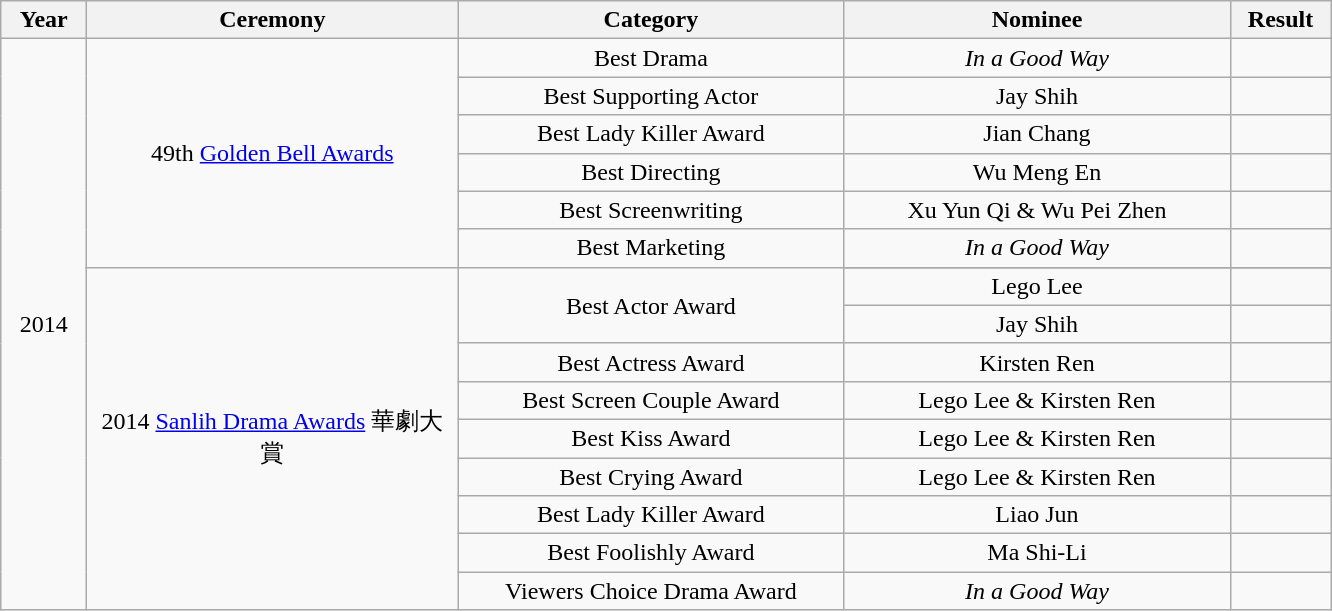<table class="wikitable" style="text-align:center;">
<tr>
<th style="width:50px;">Year</th>
<th style="width:240px;">Ceremony</th>
<th style="width:250px;">Category</th>
<th style="width:250px;">Nominee</th>
<th style="width:60px;">Result</th>
</tr>
<tr>
<td rowspan=16>2014</td>
<td rowspan=6>49th <a href='#'>Golden Bell Awards</a></td>
<td>Best Drama</td>
<td><em>In a Good Way</em></td>
<td></td>
</tr>
<tr>
<td>Best Supporting Actor</td>
<td>Jay Shih</td>
<td></td>
</tr>
<tr>
<td>Best Lady Killer Award</td>
<td>Jian Chang</td>
<td></td>
</tr>
<tr>
<td>Best Directing</td>
<td>Wu Meng En</td>
<td></td>
</tr>
<tr>
<td>Best Screenwriting</td>
<td>Xu Yun Qi & Wu Pei Zhen</td>
<td></td>
</tr>
<tr>
<td rowspan=2>Best Marketing</td>
<td><em>In a Good Way</em></td>
<td></td>
</tr>
<tr>
<td rowspan=10>2014 <a href='#'>Sanlih Drama Awards</a> 華劇大賞<br></td>
</tr>
<tr>
<td rowspan=2>Best Actor Award</td>
<td>Lego Lee</td>
<td></td>
</tr>
<tr>
<td>Jay Shih</td>
<td></td>
</tr>
<tr>
<td>Best Actress Award</td>
<td>Kirsten Ren</td>
<td></td>
</tr>
<tr>
<td>Best Screen Couple Award</td>
<td>Lego Lee & Kirsten Ren</td>
<td></td>
</tr>
<tr>
<td>Best Kiss Award</td>
<td>Lego Lee & Kirsten Ren</td>
<td></td>
</tr>
<tr>
<td>Best Crying Award</td>
<td>Lego Lee & Kirsten Ren</td>
<td></td>
</tr>
<tr>
<td>Best Lady Killer Award</td>
<td>Liao Jun</td>
<td></td>
</tr>
<tr>
<td>Best Foolishly Award</td>
<td>Ma Shi-Li</td>
<td></td>
</tr>
<tr>
<td>Viewers Choice Drama Award</td>
<td><em>In a Good Way</em></td>
<td></td>
</tr>
</table>
